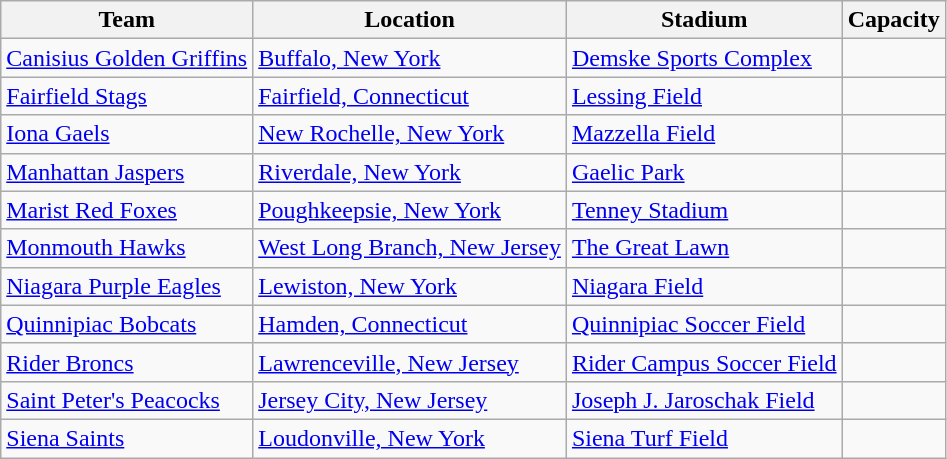<table class="wikitable sortable" style="text-align: left;">
<tr>
<th>Team</th>
<th>Location</th>
<th>Stadium</th>
<th>Capacity</th>
</tr>
<tr>
<td><a href='#'>Canisius Golden Griffins</a></td>
<td><a href='#'>Buffalo, New York</a></td>
<td><a href='#'>Demske Sports Complex</a></td>
<td align="center"></td>
</tr>
<tr>
<td><a href='#'>Fairfield Stags</a></td>
<td><a href='#'>Fairfield, Connecticut</a></td>
<td><a href='#'>Lessing Field</a></td>
<td align="center"></td>
</tr>
<tr>
<td><a href='#'>Iona Gaels</a></td>
<td><a href='#'>New Rochelle, New York</a></td>
<td><a href='#'>Mazzella Field</a></td>
<td align="center"></td>
</tr>
<tr>
<td><a href='#'>Manhattan Jaspers</a></td>
<td><a href='#'>Riverdale, New York</a></td>
<td><a href='#'>Gaelic Park</a></td>
<td align="center"></td>
</tr>
<tr>
<td><a href='#'>Marist Red Foxes</a></td>
<td><a href='#'>Poughkeepsie, New York</a></td>
<td><a href='#'>Tenney Stadium</a></td>
<td align="center"></td>
</tr>
<tr>
<td><a href='#'>Monmouth Hawks</a></td>
<td><a href='#'>West Long Branch, New Jersey</a></td>
<td><a href='#'>The Great Lawn</a></td>
<td></td>
</tr>
<tr>
<td><a href='#'>Niagara Purple Eagles</a></td>
<td><a href='#'>Lewiston, New York</a></td>
<td><a href='#'>Niagara Field</a></td>
<td align="center"></td>
</tr>
<tr>
<td><a href='#'>Quinnipiac Bobcats</a></td>
<td><a href='#'>Hamden, Connecticut</a></td>
<td><a href='#'>Quinnipiac Soccer Field</a></td>
<td></td>
</tr>
<tr>
<td><a href='#'>Rider Broncs</a></td>
<td><a href='#'>Lawrenceville, New Jersey</a></td>
<td><a href='#'>Rider Campus Soccer Field</a></td>
<td align="center"></td>
</tr>
<tr>
<td><a href='#'>Saint Peter's Peacocks</a></td>
<td><a href='#'>Jersey City, New Jersey</a></td>
<td><a href='#'>Joseph J. Jaroschak Field</a></td>
<td></td>
</tr>
<tr>
<td><a href='#'>Siena Saints</a></td>
<td><a href='#'>Loudonville, New York</a></td>
<td><a href='#'>Siena Turf Field</a></td>
<td align="center"></td>
</tr>
</table>
